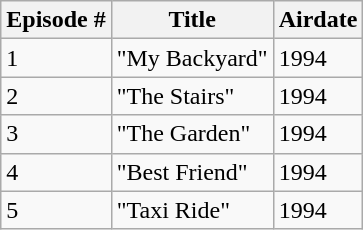<table class="wikitable">
<tr>
<th>Episode #</th>
<th>Title</th>
<th>Airdate</th>
</tr>
<tr>
<td>1</td>
<td>"My Backyard"</td>
<td>1994</td>
</tr>
<tr>
<td>2</td>
<td>"The Stairs"</td>
<td>1994</td>
</tr>
<tr>
<td>3</td>
<td>"The Garden"</td>
<td>1994</td>
</tr>
<tr>
<td>4</td>
<td>"Best Friend"</td>
<td>1994</td>
</tr>
<tr>
<td>5</td>
<td>"Taxi Ride"</td>
<td>1994</td>
</tr>
</table>
